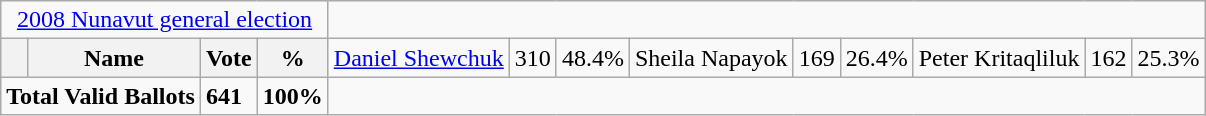<table class="wikitable">
<tr>
<td colspan=4 align=center><a href='#'>2008 Nunavut general election</a></td>
</tr>
<tr>
<th></th>
<th><strong>Name </strong></th>
<th><strong>Vote</strong></th>
<th><strong>%</strong><br></th>
<td><a href='#'>Daniel Shewchuk</a></td>
<td>310</td>
<td>48.4%<br></td>
<td>Sheila Napayok</td>
<td>169</td>
<td>26.4%<br></td>
<td>Peter Kritaqliluk</td>
<td>162</td>
<td>25.3%</td>
</tr>
<tr>
<td colspan=2><strong>Total Valid Ballots</strong></td>
<td><strong>641</strong></td>
<td><strong>100%</strong></td>
</tr>
</table>
